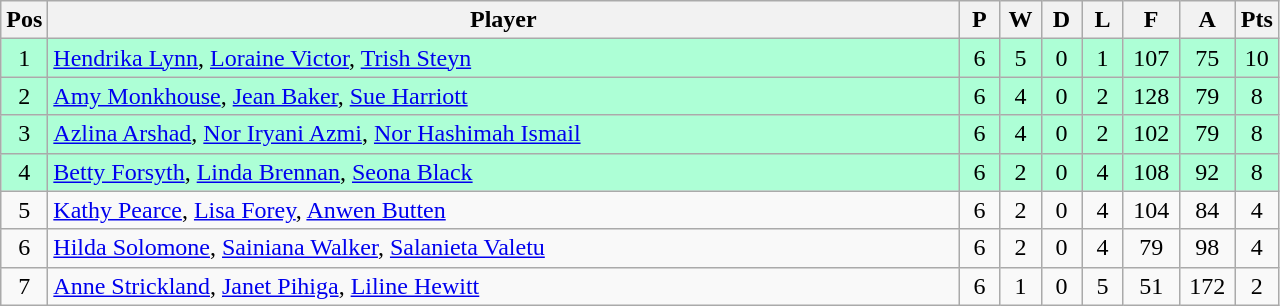<table class="wikitable" style="font-size: 100%">
<tr>
<th width=20>Pos</th>
<th width=600>Player</th>
<th width=20>P</th>
<th width=20>W</th>
<th width=20>D</th>
<th width=20>L</th>
<th width=30>F</th>
<th width=30>A</th>
<th width=20>Pts</th>
</tr>
<tr align=center style="background: #ADFFD6;">
<td>1</td>
<td align="left"> <a href='#'>Hendrika Lynn</a>, <a href='#'>Loraine Victor</a>, <a href='#'>Trish Steyn</a></td>
<td>6</td>
<td>5</td>
<td>0</td>
<td>1</td>
<td>107</td>
<td>75</td>
<td>10</td>
</tr>
<tr align=center style="background: #ADFFD6;">
<td>2</td>
<td align="left"> <a href='#'>Amy Monkhouse</a>, <a href='#'>Jean Baker</a>, <a href='#'>Sue Harriott</a></td>
<td>6</td>
<td>4</td>
<td>0</td>
<td>2</td>
<td>128</td>
<td>79</td>
<td>8</td>
</tr>
<tr align=center style="background: #ADFFD6;">
<td>3</td>
<td align="left"> <a href='#'>Azlina Arshad</a>, <a href='#'>Nor Iryani Azmi</a>, <a href='#'>Nor Hashimah Ismail</a></td>
<td>6</td>
<td>4</td>
<td>0</td>
<td>2</td>
<td>102</td>
<td>79</td>
<td>8</td>
</tr>
<tr align=center style="background: #ADFFD6;">
<td>4</td>
<td align="left"> <a href='#'>Betty Forsyth</a>, <a href='#'>Linda Brennan</a>, <a href='#'>Seona Black</a></td>
<td>6</td>
<td>2</td>
<td>0</td>
<td>4</td>
<td>108</td>
<td>92</td>
<td>8</td>
</tr>
<tr align=center>
<td>5</td>
<td align="left"> <a href='#'>Kathy Pearce</a>, <a href='#'>Lisa Forey</a>, <a href='#'>Anwen Butten</a></td>
<td>6</td>
<td>2</td>
<td>0</td>
<td>4</td>
<td>104</td>
<td>84</td>
<td>4</td>
</tr>
<tr align=center>
<td>6</td>
<td align="left"> <a href='#'>Hilda Solomone</a>, <a href='#'>Sainiana Walker</a>, <a href='#'>Salanieta Valetu</a></td>
<td>6</td>
<td>2</td>
<td>0</td>
<td>4</td>
<td>79</td>
<td>98</td>
<td>4</td>
</tr>
<tr align=center>
<td>7</td>
<td align="left"> <a href='#'>Anne Strickland</a>, <a href='#'>Janet Pihiga</a>, <a href='#'>Liline Hewitt</a></td>
<td>6</td>
<td>1</td>
<td>0</td>
<td>5</td>
<td>51</td>
<td>172</td>
<td>2</td>
</tr>
</table>
